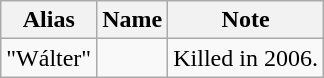<table class="wikitable">
<tr>
<th>Alias</th>
<th>Name</th>
<th>Note</th>
</tr>
<tr>
<td>"Wálter"</td>
<td></td>
<td>Killed in 2006.</td>
</tr>
</table>
